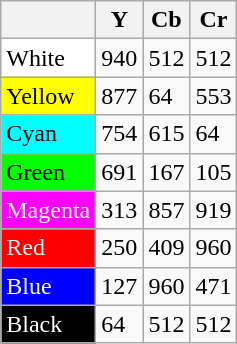<table class="wikitable">
<tr>
<th></th>
<th>Y</th>
<th>Cb</th>
<th>Cr</th>
</tr>
<tr>
<td style="background-color:#fff; color:#000">White</td>
<td>940</td>
<td>512</td>
<td>512</td>
</tr>
<tr>
<td style="background-color:#ffff00; color:#000">Yellow</td>
<td>877</td>
<td>64</td>
<td>553</td>
</tr>
<tr>
<td style="background-color:#00ffff; color:#000">Cyan</td>
<td>754</td>
<td>615</td>
<td>64</td>
</tr>
<tr>
<td style="background-color:#00ff00; color:#000">Green</td>
<td>691</td>
<td>167</td>
<td>105</td>
</tr>
<tr>
<td style="background-color:#ff00ff; color:#fff">Magenta</td>
<td>313</td>
<td>857</td>
<td>919</td>
</tr>
<tr>
<td style="background-color:#ff0000; color:#fff">Red</td>
<td>250</td>
<td>409</td>
<td>960</td>
</tr>
<tr>
<td style="background-color:#0000ff; color:#fff">Blue</td>
<td>127</td>
<td>960</td>
<td>471</td>
</tr>
<tr>
<td style="background-color:#000000; color:#fff">Black</td>
<td>64</td>
<td>512</td>
<td>512</td>
</tr>
</table>
